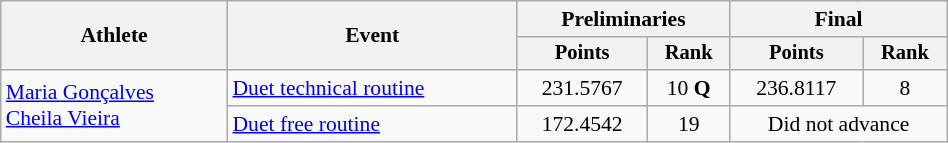<table class="wikitable" style="text-align:center; font-size:90%; width:50%;">
<tr>
<th rowspan="2">Athlete</th>
<th rowspan="2">Event</th>
<th colspan="2">Preliminaries</th>
<th colspan="2">Final</th>
</tr>
<tr style="font-size:95%">
<th>Points</th>
<th>Rank</th>
<th>Points</th>
<th>Rank</th>
</tr>
<tr>
<td align=left rowspan=2><a href='#'>Maria Gonçalves</a><br><a href='#'>Cheila Vieira</a></td>
<td align=left><a href='#'>Duet technical routine</a></td>
<td>231.5767</td>
<td>10 <strong>Q</strong></td>
<td>236.8117</td>
<td>8</td>
</tr>
<tr>
<td align=left><a href='#'>Duet free routine</a></td>
<td>172.4542</td>
<td>19</td>
<td colspan=2>Did not advance</td>
</tr>
</table>
